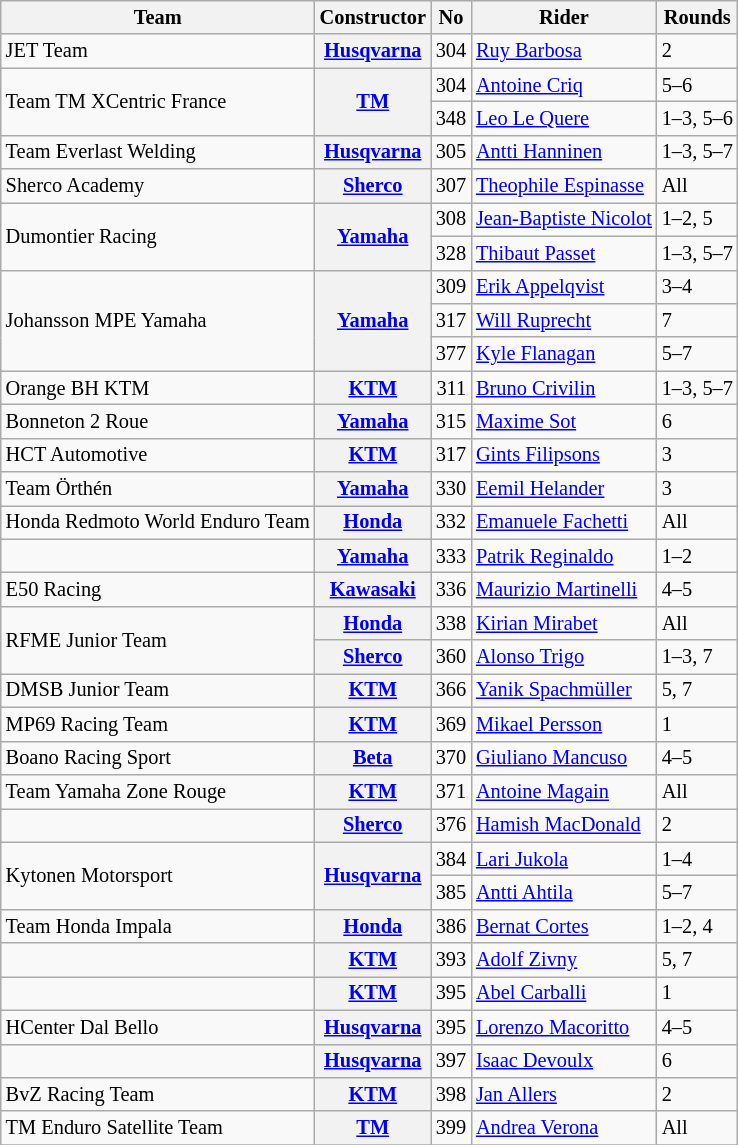<table class="wikitable" style="font-size: 85%;">
<tr>
<th>Team</th>
<th>Constructor</th>
<th>No</th>
<th>Rider</th>
<th>Rounds</th>
</tr>
<tr>
<td>JET Team</td>
<th><a href='#'>Husqvarna</a></th>
<td align="right">304</td>
<td> <a href='#'>Ruy Barbosa</a></td>
<td>2</td>
</tr>
<tr>
<td rowspan=2>Team TM XCentric France</td>
<th rowspan=2><a href='#'>TM</a></th>
<td align="right">304</td>
<td> <a href='#'>Antoine Criq</a></td>
<td>5–6</td>
</tr>
<tr>
<td align="right">348</td>
<td> <a href='#'>Leo Le Quere</a></td>
<td>1–3, 5–6</td>
</tr>
<tr>
<td>Team Everlast Welding</td>
<th><a href='#'>Husqvarna</a></th>
<td align="right">305</td>
<td> <a href='#'>Antti Hanninen</a></td>
<td>1–3, 5–7</td>
</tr>
<tr>
<td>Sherco Academy</td>
<th><a href='#'>Sherco</a></th>
<td align="right">307</td>
<td> <a href='#'>Theophile Espinasse</a></td>
<td>All</td>
</tr>
<tr>
<td rowspan=2>Dumontier Racing</td>
<th rowspan=2><a href='#'>Yamaha</a></th>
<td align="right">308</td>
<td> <a href='#'>Jean-Baptiste Nicolot</a></td>
<td>1–2, 5</td>
</tr>
<tr>
<td align="right">328</td>
<td> <a href='#'>Thibaut Passet</a></td>
<td>1–3, 5–7</td>
</tr>
<tr>
<td rowspan=3>Johansson MPE Yamaha</td>
<th rowspan=3><a href='#'>Yamaha</a></th>
<td align="right">309</td>
<td> <a href='#'>Erik Appelqvist</a></td>
<td>3–4</td>
</tr>
<tr>
<td align="right">317</td>
<td> <a href='#'>Will Ruprecht</a></td>
<td>7</td>
</tr>
<tr>
<td align="right">377</td>
<td> <a href='#'>Kyle Flanagan</a></td>
<td>5–7</td>
</tr>
<tr>
<td>Orange BH KTM</td>
<th><a href='#'>KTM</a></th>
<td align="right">311</td>
<td> <a href='#'>Bruno Crivilin</a></td>
<td>1–3, 5–7</td>
</tr>
<tr>
<td>Bonneton 2 Roue</td>
<th><a href='#'>Yamaha</a></th>
<td align="right">315</td>
<td> <a href='#'>Maxime Sot</a></td>
<td>6</td>
</tr>
<tr>
<td>HCT Automotive</td>
<th><a href='#'>KTM</a></th>
<td align="right">317</td>
<td> <a href='#'>Gints Filipsons</a></td>
<td>3</td>
</tr>
<tr>
<td>Team Örthén</td>
<th><a href='#'>Yamaha</a></th>
<td align="right">330</td>
<td> <a href='#'>Eemil Helander</a></td>
<td>3</td>
</tr>
<tr>
<td>Honda Redmoto World Enduro Team</td>
<th><a href='#'>Honda</a></th>
<td align="right">332</td>
<td> <a href='#'>Emanuele Fachetti</a></td>
<td>All</td>
</tr>
<tr>
<td></td>
<th><a href='#'>Yamaha</a></th>
<td align="right">333</td>
<td> <a href='#'>Patrik Reginaldo</a></td>
<td>1–2</td>
</tr>
<tr>
<td>E50 Racing</td>
<th><a href='#'>Kawasaki</a></th>
<td align="right">336</td>
<td> <a href='#'>Maurizio Martinelli</a></td>
<td>4–5</td>
</tr>
<tr>
<td rowspan=2>RFME Junior Team</td>
<th><a href='#'>Honda</a></th>
<td align="right">338</td>
<td> <a href='#'>Kirian Mirabet</a></td>
<td>All</td>
</tr>
<tr>
<th><a href='#'>Sherco</a></th>
<td align="right">360</td>
<td> <a href='#'>Alonso Trigo</a></td>
<td>1–3, 7</td>
</tr>
<tr>
<td>DMSB Junior Team</td>
<th><a href='#'>KTM</a></th>
<td align="right">366</td>
<td> <a href='#'>Yanik Spachmüller</a></td>
<td>5, 7</td>
</tr>
<tr>
<td>MP69 Racing Team</td>
<th><a href='#'>KTM</a></th>
<td align="right">369</td>
<td> <a href='#'>Mikael Persson</a></td>
<td>1</td>
</tr>
<tr>
<td>Boano Racing Sport</td>
<th><a href='#'>Beta</a></th>
<td align="right">370</td>
<td> <a href='#'>Giuliano Mancuso</a></td>
<td>4–5</td>
</tr>
<tr>
<td>Team Yamaha Zone Rouge</td>
<th><a href='#'>KTM</a></th>
<td align="right">371</td>
<td> <a href='#'>Antoine Magain</a></td>
<td>All</td>
</tr>
<tr>
<td></td>
<th><a href='#'>Sherco</a></th>
<td align="right">376</td>
<td> <a href='#'>Hamish MacDonald</a></td>
<td>2</td>
</tr>
<tr>
<td rowspan=2>Kytonen Motorsport</td>
<th rowspan=2><a href='#'>Husqvarna</a></th>
<td align="right">384</td>
<td> <a href='#'>Lari Jukola</a></td>
<td>1–4</td>
</tr>
<tr>
<td align="right">385</td>
<td> <a href='#'>Antti Ahtila</a></td>
<td>5–7</td>
</tr>
<tr>
<td>Team Honda Impala</td>
<th><a href='#'>Honda</a></th>
<td align="right">386</td>
<td> <a href='#'>Bernat Cortes</a></td>
<td>1–2, 4</td>
</tr>
<tr>
<td></td>
<th><a href='#'>KTM</a></th>
<td align="right">393</td>
<td> <a href='#'>Adolf Zivny</a></td>
<td>5, 7</td>
</tr>
<tr>
<td></td>
<th><a href='#'>KTM</a></th>
<td align="right">395</td>
<td> <a href='#'>Abel Carballi</a></td>
<td>1</td>
</tr>
<tr>
<td>HCenter Dal Bello</td>
<th><a href='#'>Husqvarna</a></th>
<td align="right">395</td>
<td> <a href='#'>Lorenzo Macoritto</a></td>
<td>4–5</td>
</tr>
<tr>
<td></td>
<th><a href='#'>Husqvarna</a></th>
<td align="right">397</td>
<td> <a href='#'>Isaac Devoulx</a></td>
<td>6</td>
</tr>
<tr>
<td>BvZ Racing Team</td>
<th><a href='#'>KTM</a></th>
<td align="right">398</td>
<td> <a href='#'>Jan Allers</a></td>
<td>2</td>
</tr>
<tr>
<td>TM Enduro Satellite Team</td>
<th><a href='#'>TM</a></th>
<td align="right">399</td>
<td> <a href='#'>Andrea Verona</a></td>
<td>All</td>
</tr>
<tr>
</tr>
</table>
